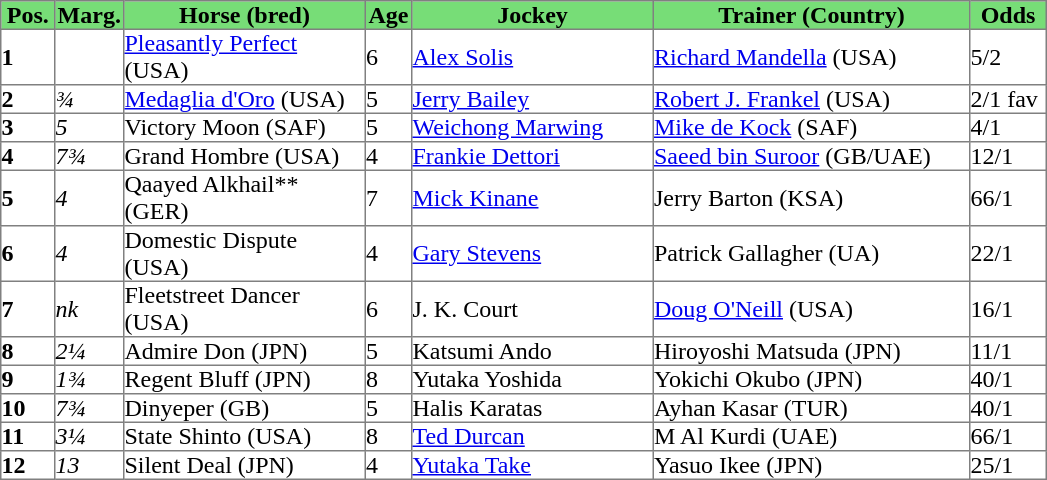<table class = "sortable" | border="1" cellpadding="0" style="border-collapse: collapse;">
<tr style="background:#7d7; text-align:center;">
<th style="width:35px;"><strong>Pos.</strong></th>
<th style="width:45px;"><strong>Marg.</strong></th>
<th style="width:160px;"><strong>Horse (bred)</strong></th>
<th style="width:30px;"><strong>Age</strong></th>
<th style="width:160px;"><strong>Jockey</strong></th>
<th style="width:210px;"><strong>Trainer (Country)</strong></th>
<th style="width:50px;"><strong>Odds</strong></th>
</tr>
<tr>
<td><strong>1</strong></td>
<td></td>
<td><a href='#'>Pleasantly Perfect</a> (USA)</td>
<td>6</td>
<td><a href='#'>Alex Solis</a></td>
<td><a href='#'>Richard Mandella</a> (USA)</td>
<td>5/2</td>
</tr>
<tr>
<td><strong>2</strong></td>
<td><em>¾</em></td>
<td><a href='#'>Medaglia d'Oro</a> (USA)</td>
<td>5</td>
<td><a href='#'>Jerry Bailey</a></td>
<td><a href='#'>Robert J. Frankel</a> (USA)</td>
<td>2/1 fav</td>
</tr>
<tr>
<td><strong>3</strong></td>
<td><em>5</em></td>
<td>Victory Moon (SAF)</td>
<td>5</td>
<td><a href='#'>Weichong Marwing</a></td>
<td><a href='#'>Mike de Kock</a> (SAF)</td>
<td>4/1</td>
</tr>
<tr>
<td><strong>4</strong></td>
<td><em>7¾</em></td>
<td>Grand Hombre (USA)</td>
<td>4</td>
<td><a href='#'>Frankie Dettori</a></td>
<td><a href='#'>Saeed bin Suroor</a> (GB/UAE)</td>
<td>12/1</td>
</tr>
<tr>
<td><strong>5</strong></td>
<td><em>4</em></td>
<td>Qaayed Alkhail** (GER)</td>
<td>7</td>
<td><a href='#'>Mick Kinane</a></td>
<td>Jerry Barton (KSA)</td>
<td>66/1</td>
</tr>
<tr>
<td><strong>6</strong></td>
<td><em>4</em></td>
<td>Domestic Dispute (USA)</td>
<td>4</td>
<td><a href='#'>Gary Stevens</a></td>
<td>Patrick Gallagher (UA)</td>
<td>22/1</td>
</tr>
<tr>
<td><strong>7</strong></td>
<td><em>nk</em></td>
<td>Fleetstreet Dancer (USA)</td>
<td>6</td>
<td>J. K. Court</td>
<td><a href='#'>Doug O'Neill</a> (USA)</td>
<td>16/1</td>
</tr>
<tr>
<td><strong>8</strong></td>
<td><em>2¼</em></td>
<td>Admire Don (JPN)</td>
<td>5</td>
<td>Katsumi Ando</td>
<td>Hiroyoshi Matsuda (JPN)</td>
<td>11/1</td>
</tr>
<tr>
<td><strong>9</strong></td>
<td><em>1¾</em></td>
<td>Regent Bluff (JPN)</td>
<td>8</td>
<td>Yutaka Yoshida</td>
<td>Yokichi Okubo (JPN)</td>
<td>40/1</td>
</tr>
<tr>
<td><strong>10</strong></td>
<td><em>7¾</em></td>
<td>Dinyeper (GB)</td>
<td>5</td>
<td>Halis Karatas</td>
<td>Ayhan Kasar (TUR)</td>
<td>40/1</td>
</tr>
<tr>
<td><strong>11</strong></td>
<td><em>3¼</em></td>
<td>State Shinto (USA)</td>
<td>8</td>
<td><a href='#'>Ted Durcan</a></td>
<td>M Al Kurdi (UAE)</td>
<td>66/1</td>
</tr>
<tr>
<td><strong>12</strong></td>
<td><em>13</em></td>
<td>Silent Deal (JPN)</td>
<td>4</td>
<td><a href='#'>Yutaka Take</a></td>
<td>Yasuo Ikee (JPN)</td>
<td>25/1</td>
</tr>
</table>
